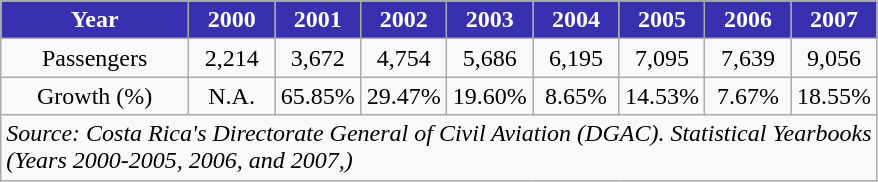<table class="sortable wikitable toccolours" style="text-align:center">
<tr>
<th style="background:#3830AE;color:white">Year</th>
<th style="background:#3830AE;color:white; width:50px">2000</th>
<th style="background:#3830AE;color:white; width:50px">2001</th>
<th style="background:#3830AE;color:white; width:50px">2002</th>
<th style="background:#3830AE;color:white; width:50px">2003</th>
<th style="background:#3830AE;color:white; width:50px">2004</th>
<th style="background:#3830AE;color:white; width:50px">2005</th>
<th style="background:#3830AE;color:white; width:50px">2006</th>
<th style="background:#3830AE;color:white; width:50px">2007</th>
</tr>
<tr>
<td>Passengers</td>
<td>2,214</td>
<td>3,672</td>
<td>4,754</td>
<td>5,686</td>
<td>6,195</td>
<td>7,095</td>
<td>7,639</td>
<td>9,056</td>
</tr>
<tr>
<td>Growth (%)</td>
<td>N.A.</td>
<td> 65.85%</td>
<td> 29.47%</td>
<td> 19.60%</td>
<td> 8.65%</td>
<td> 14.53%</td>
<td> 7.67%</td>
<td> 18.55%</td>
</tr>
<tr>
<td colspan="9" style="text-align:left;"><em>Source: Costa Rica's Directorate General of Civil Aviation (DGAC). Statistical Yearbooks<br>(Years 2000-2005, 2006, and 2007,)</em></td>
</tr>
</table>
